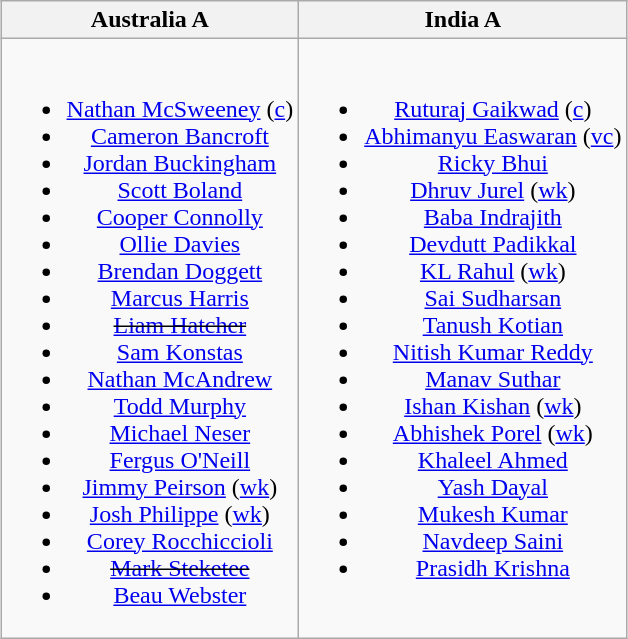<table class="wikitable" style="text-align:center; margin:auto">
<tr>
<th> Australia A</th>
<th> India A</th>
</tr>
<tr style="vertical-align:top">
<td><br><ul><li><a href='#'>Nathan McSweeney</a> (<a href='#'>c</a>)</li><li><a href='#'>Cameron Bancroft</a></li><li><a href='#'>Jordan Buckingham</a></li><li><a href='#'>Scott Boland</a></li><li><a href='#'>Cooper Connolly</a></li><li><a href='#'>Ollie Davies</a></li><li><a href='#'>Brendan Doggett</a></li><li><a href='#'>Marcus Harris</a></li><li><s><a href='#'>Liam Hatcher</a></s></li><li><a href='#'>Sam Konstas</a></li><li><a href='#'>Nathan McAndrew</a></li><li><a href='#'>Todd Murphy</a></li><li><a href='#'>Michael Neser</a></li><li><a href='#'>Fergus O'Neill</a></li><li><a href='#'>Jimmy Peirson</a> (<a href='#'>wk</a>)</li><li><a href='#'>Josh Philippe</a> (<a href='#'>wk</a>)</li><li><a href='#'>Corey Rocchiccioli</a></li><li><s><a href='#'>Mark Steketee</a></s></li><li><a href='#'>Beau Webster</a></li></ul></td>
<td><br><ul><li><a href='#'>Ruturaj Gaikwad</a> (<a href='#'>c</a>)</li><li><a href='#'>Abhimanyu Easwaran</a> (<a href='#'>vc</a>)</li><li><a href='#'>Ricky Bhui</a></li><li><a href='#'>Dhruv Jurel</a> (<a href='#'>wk</a>)</li><li><a href='#'>Baba Indrajith</a></li><li><a href='#'>Devdutt Padikkal</a></li><li><a href='#'>KL Rahul</a> (<a href='#'>wk</a>)</li><li><a href='#'>Sai Sudharsan</a></li><li><a href='#'>Tanush Kotian</a></li><li><a href='#'>Nitish Kumar Reddy</a></li><li><a href='#'>Manav Suthar</a></li><li><a href='#'>Ishan Kishan</a> (<a href='#'>wk</a>)</li><li><a href='#'>Abhishek Porel</a> (<a href='#'>wk</a>)</li><li><a href='#'>Khaleel Ahmed</a></li><li><a href='#'>Yash Dayal</a></li><li><a href='#'>Mukesh Kumar</a></li><li><a href='#'>Navdeep Saini</a></li><li><a href='#'>Prasidh Krishna</a></li></ul></td>
</tr>
</table>
